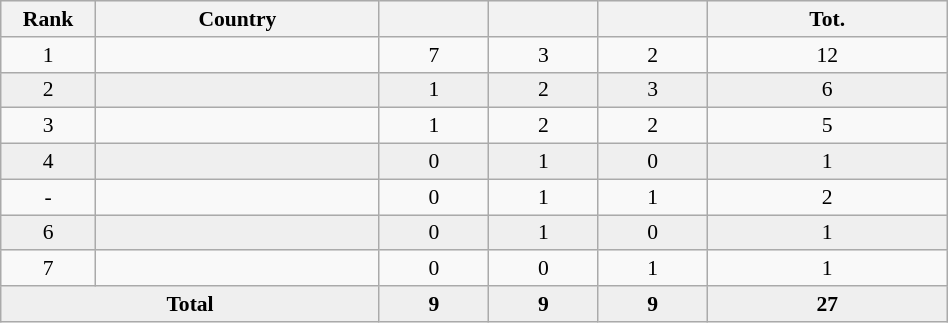<table class=wikitable width=50% cellspacing="1" cellpadding="3" style="border:1px solid #AAAAAA;font-size:90%; text-align:center">
<tr bgcolor="#EFEFEF">
<th width=10%>Rank</th>
<th width=30%>Country</th>
<th></th>
<th></th>
<th></th>
<th>Tot.</th>
</tr>
<tr>
<td>1</td>
<td align=left></td>
<td>7</td>
<td>3</td>
<td>2</td>
<td>12</td>
</tr>
<tr bgcolor="#efefef">
<td>2</td>
<td align=left></td>
<td>1</td>
<td>2</td>
<td>3</td>
<td>6</td>
</tr>
<tr>
<td>3</td>
<td align=left></td>
<td>1</td>
<td>2</td>
<td>2</td>
<td>5</td>
</tr>
<tr bgcolor="#efefef">
<td>4</td>
<td align=left></td>
<td>0</td>
<td>1</td>
<td>0</td>
<td>1</td>
</tr>
<tr>
<td>-</td>
<td align=left></td>
<td>0</td>
<td>1</td>
<td>1</td>
<td>2</td>
</tr>
<tr bgcolor="#efefef">
<td>6</td>
<td align=left></td>
<td>0</td>
<td>1</td>
<td>0</td>
<td>1</td>
</tr>
<tr>
<td>7</td>
<td align=left></td>
<td>0</td>
<td>0</td>
<td>1</td>
<td>1</td>
</tr>
<tr bgcolor="#efefef">
<td colspan=2><strong>Total</strong></td>
<td><strong>9</strong></td>
<td><strong>9</strong></td>
<td><strong>9</strong></td>
<td><strong>27</strong></td>
</tr>
</table>
